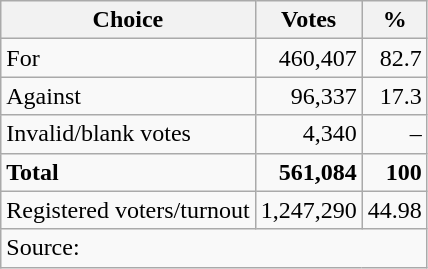<table class=wikitable style=text-align:right>
<tr>
<th>Choice</th>
<th>Votes</th>
<th>%</th>
</tr>
<tr>
<td align=left>For</td>
<td>460,407</td>
<td>82.7</td>
</tr>
<tr>
<td align=left>Against</td>
<td>96,337</td>
<td>17.3</td>
</tr>
<tr>
<td align=left>Invalid/blank votes</td>
<td>4,340</td>
<td>–</td>
</tr>
<tr>
<td align=left><strong>Total</strong></td>
<td><strong>561,084</strong></td>
<td><strong>100</strong></td>
</tr>
<tr>
<td align=left>Registered voters/turnout</td>
<td>1,247,290</td>
<td>44.98</td>
</tr>
<tr>
<td align=left colspan=3>Source: </td>
</tr>
</table>
